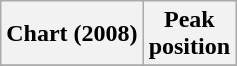<table class="wikitable plainrowheaders" style="text-align:center">
<tr>
<th scope="col">Chart (2008)</th>
<th scope="col">Peak<br>position</th>
</tr>
<tr>
</tr>
</table>
